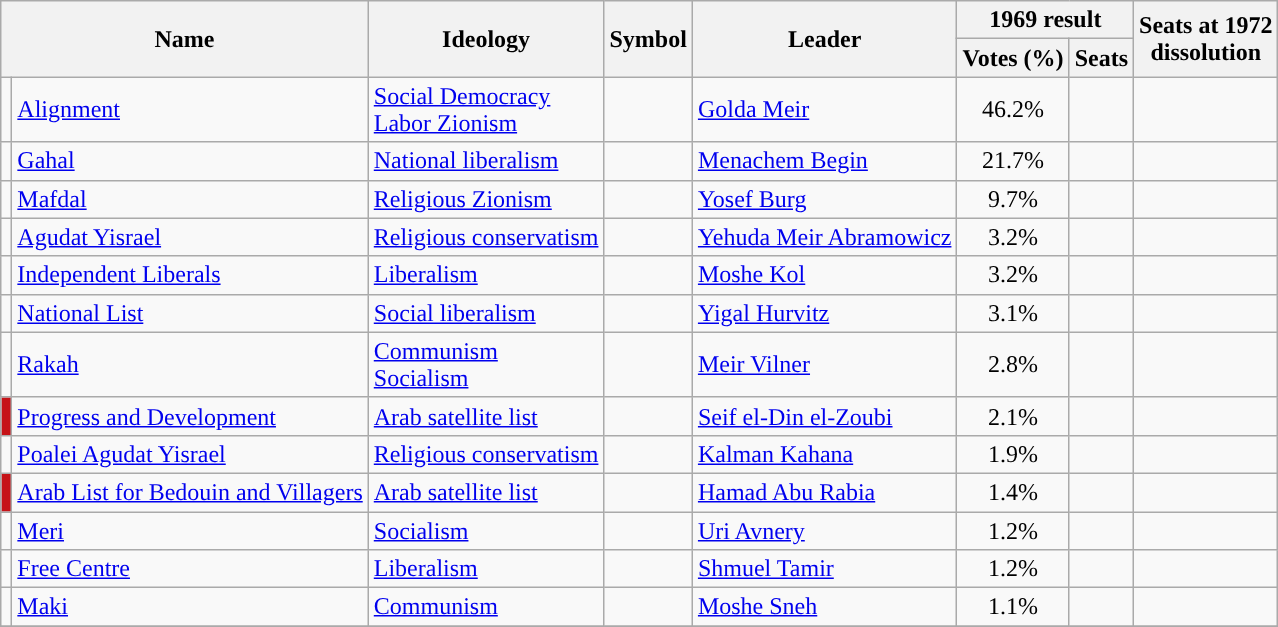<table class="wikitable">
<tr>
<th rowspan="2" colspan=2>Name</th>
<th rowspan="2">Ideology</th>
<th rowspan="2">Symbol</th>
<th rowspan="2">Leader</th>
<th colspan="2">1969 result</th>
<th rowspan="2">Seats at 1972<br>dissolution</th>
</tr>
<tr>
<th>Votes (%)</th>
<th>Seats</th>
</tr>
<tr>
<td style="background:"></td>
<td><a href='#'>Alignment</a></td>
<td><a href='#'>Social Democracy</a><br><a href='#'>Labor Zionism</a></td>
<td></td>
<td><a href='#'>Golda Meir</a></td>
<td style="text-align:center;">46.2%</td>
<td></td>
<td></td>
</tr>
<tr>
<td style="background:"></td>
<td><a href='#'>Gahal</a></td>
<td><a href='#'>National liberalism</a></td>
<td></td>
<td><a href='#'>Menachem Begin</a></td>
<td style="text-align:center;" rowspan=1>21.7%</td>
<td></td>
<td></td>
</tr>
<tr>
<td style="background:"></td>
<td><a href='#'>Mafdal</a></td>
<td><a href='#'>Religious Zionism</a></td>
<td></td>
<td><a href='#'>Yosef Burg</a></td>
<td style="text-align:center;">9.7%</td>
<td></td>
<td></td>
</tr>
<tr>
<td style="background:"></td>
<td><a href='#'>Agudat Yisrael</a></td>
<td><a href='#'>Religious conservatism</a></td>
<td></td>
<td><a href='#'>Yehuda Meir Abramowicz</a></td>
<td style="text-align:center;">3.2%</td>
<td></td>
<td></td>
</tr>
<tr>
<td style="background:"></td>
<td><a href='#'>Independent Liberals</a></td>
<td><a href='#'>Liberalism</a></td>
<td></td>
<td><a href='#'>Moshe Kol</a></td>
<td style="text-align:center;">3.2%</td>
<td></td>
<td></td>
</tr>
<tr>
<td style="background:"></td>
<td><a href='#'>National List</a></td>
<td><a href='#'>Social liberalism</a></td>
<td></td>
<td><a href='#'>Yigal Hurvitz</a></td>
<td style="text-align:center;">3.1%</td>
<td></td>
<td></td>
</tr>
<tr>
<td style="background:"></td>
<td><a href='#'>Rakah</a></td>
<td><a href='#'>Communism</a><br><a href='#'>Socialism</a></td>
<td></td>
<td><a href='#'>Meir Vilner</a></td>
<td style="text-align:center;">2.8%</td>
<td></td>
<td></td>
</tr>
<tr>
<td style="background:#C61318;"></td>
<td><a href='#'>Progress and Development</a></td>
<td><a href='#'>Arab satellite list</a></td>
<td></td>
<td><a href='#'>Seif el-Din el-Zoubi</a></td>
<td style="text-align:center;">2.1%</td>
<td></td>
<td></td>
</tr>
<tr>
<td style="background:"></td>
<td><a href='#'>Poalei Agudat Yisrael</a></td>
<td><a href='#'>Religious conservatism</a></td>
<td></td>
<td><a href='#'>Kalman Kahana</a></td>
<td style="text-align:center;">1.9%</td>
<td></td>
<td></td>
</tr>
<tr>
<td style="background:#C61318;"></td>
<td><a href='#'>Arab List for Bedouin and Villagers</a></td>
<td><a href='#'>Arab satellite list</a></td>
<td></td>
<td><a href='#'>Hamad Abu Rabia</a></td>
<td style="text-align:center;">1.4%</td>
<td></td>
<td></td>
</tr>
<tr>
<td style="background:"></td>
<td><a href='#'>Meri</a></td>
<td><a href='#'>Socialism</a></td>
<td></td>
<td><a href='#'>Uri Avnery</a></td>
<td style="text-align:center;">1.2%</td>
<td></td>
<td></td>
</tr>
<tr>
<td style="background:"></td>
<td><a href='#'>Free Centre</a></td>
<td><a href='#'>Liberalism</a></td>
<td></td>
<td><a href='#'>Shmuel Tamir</a></td>
<td style="text-align:center;">1.2%</td>
<td></td>
<td></td>
</tr>
<tr>
<td style="background:"></td>
<td><a href='#'>Maki</a></td>
<td><a href='#'>Communism</a></td>
<td></td>
<td><a href='#'>Moshe Sneh</a></td>
<td style="text-align:center;">1.1%</td>
<td></td>
<td></td>
</tr>
<tr>
</tr>
</table>
